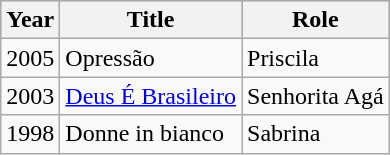<table class="wikitable">
<tr style="background:#b0c4de; text-align:center;">
<th>Year</th>
<th>Title</th>
<th>Role</th>
</tr>
<tr>
<td>2005</td>
<td>Opressão</td>
<td>Priscila</td>
</tr>
<tr>
<td>2003</td>
<td><a href='#'>Deus É Brasileiro</a></td>
<td>Senhorita Agá</td>
</tr>
<tr>
<td>1998</td>
<td>Donne in bianco</td>
<td>Sabrina</td>
</tr>
</table>
